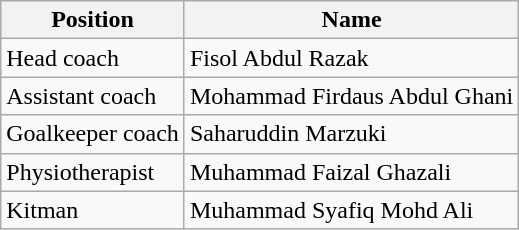<table class="wikitable">
<tr>
<th>Position</th>
<th>Name</th>
</tr>
<tr>
<td>Head coach</td>
<td> Fisol Abdul Razak</td>
</tr>
<tr>
<td>Assistant coach</td>
<td> Mohammad Firdaus Abdul Ghani</td>
</tr>
<tr>
<td>Goalkeeper coach</td>
<td> Saharuddin Marzuki</td>
</tr>
<tr>
<td>Physiotherapist</td>
<td> Muhammad Faizal Ghazali</td>
</tr>
<tr>
<td>Kitman</td>
<td> Muhammad Syafiq Mohd Ali</td>
</tr>
</table>
